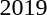<table>
<tr>
<td rowspan=2>2019<br></td>
<td rowspan=2></td>
<td rowspan=2></td>
<td></td>
</tr>
<tr>
<td></td>
</tr>
</table>
